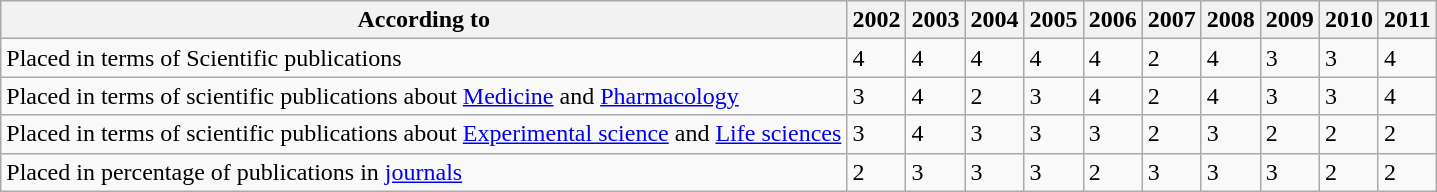<table class="wikitable" style="text-align=center;">
<tr>
<th>According to </th>
<th>2002</th>
<th>2003</th>
<th>2004</th>
<th>2005</th>
<th>2006</th>
<th>2007</th>
<th>2008</th>
<th>2009</th>
<th>2010</th>
<th>2011</th>
</tr>
<tr>
<td>Placed in terms of Scientific publications</td>
<td>4</td>
<td>4</td>
<td>4</td>
<td>4</td>
<td>4</td>
<td>2</td>
<td>4</td>
<td>3</td>
<td>3</td>
<td>4</td>
</tr>
<tr>
<td>Placed in terms of scientific publications about <a href='#'>Medicine</a> and <a href='#'>Pharmacology</a></td>
<td>3</td>
<td>4</td>
<td>2</td>
<td>3</td>
<td>4</td>
<td>2</td>
<td>4</td>
<td>3</td>
<td>3</td>
<td>4</td>
</tr>
<tr>
<td>Placed in terms of scientific publications about <a href='#'>Experimental science</a> and <a href='#'>Life sciences</a></td>
<td>3</td>
<td>4</td>
<td>3</td>
<td>3</td>
<td>3</td>
<td>2</td>
<td>3</td>
<td>2</td>
<td>2</td>
<td>2</td>
</tr>
<tr>
<td>Placed in percentage of publications in <a href='#'>journals</a></td>
<td>2</td>
<td>3</td>
<td>3</td>
<td>3</td>
<td>2</td>
<td>3</td>
<td>3</td>
<td>3</td>
<td>2</td>
<td>2</td>
</tr>
</table>
